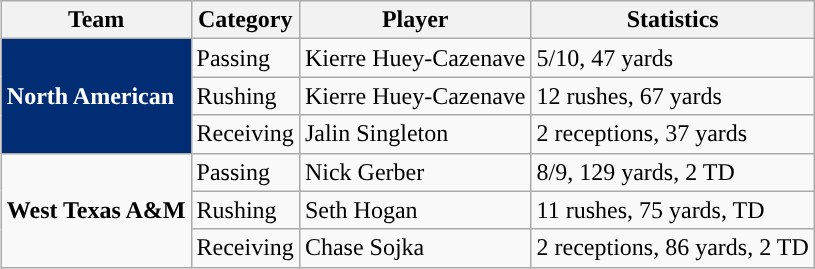<table class="wikitable" style="float: right;">
<tr>
<th>Team</th>
<th>Category</th>
<th>Player</th>
<th>Statistics</th>
</tr>
<tr>
<td rowspan=3 style="background:#002d74; color:white; "><strong>North American</strong></td>
<td>Passing</td>
<td>Kierre Huey-Cazenave</td>
<td>5/10, 47 yards</td>
</tr>
<tr>
<td>Rushing</td>
<td>Kierre Huey-Cazenave</td>
<td>12 rushes, 67 yards</td>
</tr>
<tr>
<td>Receiving</td>
<td>Jalin Singleton</td>
<td>2 receptions, 37 yards</td>
</tr>
<tr>
<td rowspan=3><strong>West Texas A&M</strong></td>
<td>Passing</td>
<td>Nick Gerber</td>
<td>8/9, 129 yards, 2 TD</td>
</tr>
<tr>
<td>Rushing</td>
<td>Seth Hogan</td>
<td>11 rushes, 75 yards, TD</td>
</tr>
<tr>
<td>Receiving</td>
<td>Chase Sojka</td>
<td>2 receptions, 86 yards, 2 TD</td>
</tr>
</table>
